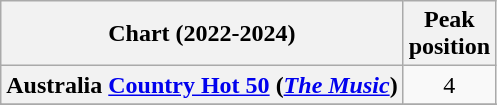<table class="wikitable sortable plainrowheaders" style="text-align:center">
<tr>
<th scope="col">Chart (2022-2024)</th>
<th scope="col">Peak<br>position</th>
</tr>
<tr>
<th scope="row">Australia <a href='#'>Country Hot 50</a> (<em><a href='#'>The Music</a></em>)</th>
<td>4</td>
</tr>
<tr>
</tr>
<tr>
</tr>
<tr>
</tr>
<tr>
</tr>
<tr>
</tr>
<tr>
</tr>
</table>
